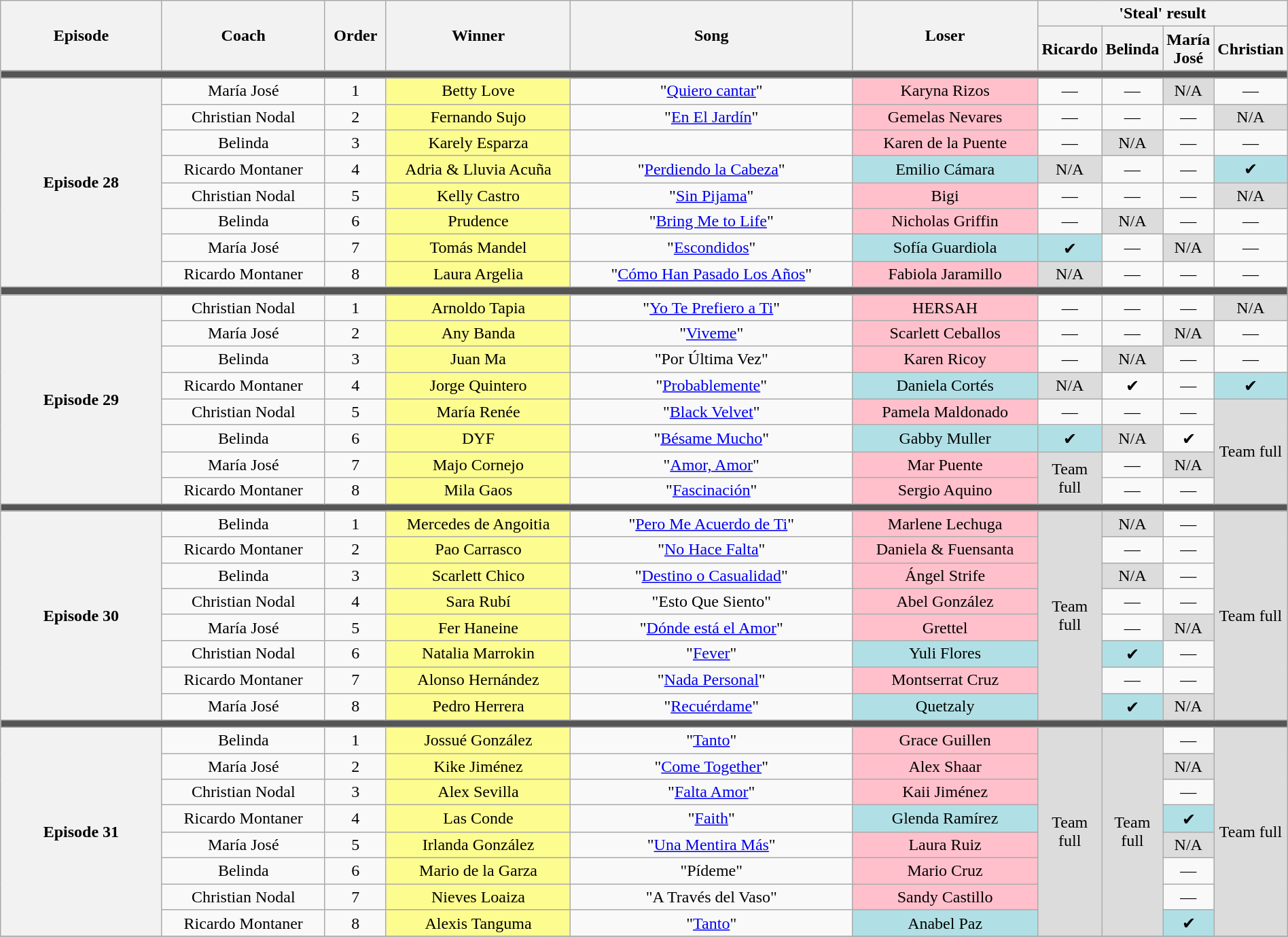<table class="wikitable" style="text-align: center; width:100%;">
<tr>
<th rowspan="2" style="width:15%;">Episode</th>
<th rowspan="2" style="width:15%;">Coach</th>
<th rowspan="2" style="width:05%;">Order</th>
<th rowspan="2" style="width:17%;">Winner</th>
<th rowspan="2" style="width:26%;">Song</th>
<th rowspan="2" style="width:17%;">Loser</th>
<th colspan="4" style="width:20%;">'Steal' result</th>
</tr>
<tr>
<th style="width:05%;">Ricardo</th>
<th style="width:05%;">Belinda</th>
<th style="width:05%;">María José</th>
<th style="width:05%;">Christian</th>
</tr>
<tr>
<td colspan="10" style="background:#555;"></td>
</tr>
<tr>
<th rowspan="8">Episode 28 <br><small></small></th>
<td>María José</td>
<td>1</td>
<td style="background:#fdfc8f;">Betty Love</td>
<td>"<a href='#'>Quiero cantar</a>"</td>
<td style="background:pink;">Karyna Rizos</td>
<td>—</td>
<td>—</td>
<td style="background:#DCDCDC;">N/A</td>
<td>—</td>
</tr>
<tr>
<td>Christian Nodal</td>
<td>2</td>
<td style="background:#fdfc8f;">Fernando Sujo</td>
<td>"<a href='#'>En El Jardín</a>"</td>
<td style="background:pink;">Gemelas Nevares</td>
<td>—</td>
<td>—</td>
<td>—</td>
<td style="background:#DCDCDC;">N/A</td>
</tr>
<tr>
<td>Belinda</td>
<td>3</td>
<td style="background:#fdfc8f;">Karely Esparza</td>
<td></td>
<td style="background:pink;">Karen de la Puente</td>
<td>—</td>
<td style="background:#DCDCDC;">N/A</td>
<td>—</td>
<td>—</td>
</tr>
<tr>
<td>Ricardo Montaner</td>
<td>4</td>
<td style="background:#fdfc8f;">Adria & Lluvia Acuña</td>
<td>"<a href='#'>Perdiendo la Cabeza</a>"</td>
<td style="background:#b0e0e6;">Emilio Cámara</td>
<td style="background:#DCDCDC;">N/A</td>
<td>—</td>
<td>—</td>
<td style="background:#b0e0e6;">✔</td>
</tr>
<tr>
<td>Christian Nodal</td>
<td>5</td>
<td style="background:#fdfc8f;">Kelly Castro</td>
<td>"<a href='#'>Sin Pijama</a>"</td>
<td style="background:pink;">Bigi</td>
<td>—</td>
<td>—</td>
<td>—</td>
<td style="background:#DCDCDC;">N/A</td>
</tr>
<tr>
<td>Belinda</td>
<td>6</td>
<td style="background:#fdfc8f;">Prudence</td>
<td>"<a href='#'>Bring Me to Life</a>"</td>
<td style="background:pink;">Nicholas Griffin</td>
<td>—</td>
<td style="background:#DCDCDC;">N/A</td>
<td>—</td>
<td>—</td>
</tr>
<tr>
<td>María José</td>
<td>7</td>
<td style="background:#fdfc8f;">Tomás Mandel</td>
<td>"<a href='#'>Escondidos</a>"</td>
<td style="background:#b0e0e6;">Sofía Guardiola</td>
<td style="background:#b0e0e6;">✔</td>
<td>—</td>
<td style="background:#DCDCDC;">N/A</td>
<td>—</td>
</tr>
<tr>
<td>Ricardo Montaner</td>
<td>8</td>
<td style="background:#fdfc8f;">Laura Argelia</td>
<td>"<a href='#'>Cómo Han Pasado Los Años</a>"</td>
<td style="background:pink;">Fabiola Jaramillo</td>
<td style="background:#DCDCDC;">N/A</td>
<td>—</td>
<td>—</td>
<td>—</td>
</tr>
<tr>
<td colspan="10" style="background:#555;"></td>
</tr>
<tr>
<th rowspan="8">Episode 29 <br><small></small></th>
<td>Christian Nodal</td>
<td>1</td>
<td style="background:#fdfc8f;">Arnoldo Tapia</td>
<td>"<a href='#'>Yo Te Prefiero a Ti</a>"</td>
<td style="background:pink;">HERSAH</td>
<td>—</td>
<td>—</td>
<td>—</td>
<td style="background:#DCDCDC;">N/A</td>
</tr>
<tr>
<td>María José</td>
<td>2</td>
<td style="background:#fdfc8f;">Any Banda</td>
<td>"<a href='#'>Viveme</a>"</td>
<td style="background:pink;">Scarlett Ceballos</td>
<td>—</td>
<td>—</td>
<td style="background:#DCDCDC;">N/A</td>
<td>—</td>
</tr>
<tr>
<td>Belinda</td>
<td>3</td>
<td style="background:#fdfc8f;">Juan Ma</td>
<td>"Por Última Vez"</td>
<td style="background:pink;">Karen Ricoy</td>
<td>—</td>
<td style="background:#DCDCDC;">N/A</td>
<td>—</td>
<td>—</td>
</tr>
<tr>
<td>Ricardo Montaner</td>
<td>4</td>
<td style="background:#fdfc8f;">Jorge Quintero</td>
<td>"<a href='#'>Probablemente</a>"</td>
<td style="background:#b0e0e6;">Daniela Cortés</td>
<td style="background:#DCDCDC;">N/A</td>
<td>✔</td>
<td>—</td>
<td style="background:#b0e0e6;">✔</td>
</tr>
<tr>
<td>Christian Nodal</td>
<td>5</td>
<td style="background:#fdfc8f;">María Renée</td>
<td>"<a href='#'>Black Velvet</a>"</td>
<td style="background:pink;">Pamela Maldonado</td>
<td>—</td>
<td>—</td>
<td>—</td>
<td rowspan="4" style="background:#DCDCDC;">Team full</td>
</tr>
<tr>
<td>Belinda</td>
<td>6</td>
<td style="background:#fdfc8f;">DYF</td>
<td>"<a href='#'>Bésame Mucho</a>"</td>
<td style="background:#b0e0e6;">Gabby Muller</td>
<td style="background:#b0e0e6;">✔</td>
<td style="background:#DCDCDC;">N/A</td>
<td>✔</td>
</tr>
<tr>
<td>María José</td>
<td>7</td>
<td style="background:#fdfc8f;">Majo Cornejo</td>
<td>"<a href='#'>Amor, Amor</a>"</td>
<td style="background:pink;">Mar Puente</td>
<td rowspan="2" style="background:#DCDCDC;">Team full</td>
<td>—</td>
<td style="background:#DCDCDC;">N/A</td>
</tr>
<tr>
<td>Ricardo Montaner</td>
<td>8</td>
<td style="background:#fdfc8f;">Mila Gaos</td>
<td>"<a href='#'>Fascinación</a>"</td>
<td style="background:pink;">Sergio Aquino</td>
<td>—</td>
<td>—</td>
</tr>
<tr>
<td colspan="10" style="background:#555;"></td>
</tr>
<tr>
<th rowspan="8">Episode 30 <br><small></small></th>
<td>Belinda</td>
<td>1</td>
<td style="background:#fdfc8f;">Mercedes de Angoitia</td>
<td>"<a href='#'>Pero Me Acuerdo de Ti</a>"</td>
<td style="background:pink;">Marlene Lechuga</td>
<td rowspan="8" style="background:#DCDCDC;">Team full</td>
<td style="background:#DCDCDC;">N/A</td>
<td>—</td>
<td rowspan="8" style="background:#DCDCDC;">Team full</td>
</tr>
<tr>
<td>Ricardo Montaner</td>
<td>2</td>
<td style="background:#fdfc8f;">Pao Carrasco</td>
<td>"<a href='#'>No Hace Falta</a>"</td>
<td style="background:pink;">Daniela & Fuensanta</td>
<td>—</td>
<td>—</td>
</tr>
<tr>
<td>Belinda</td>
<td>3</td>
<td style="background:#fdfc8f;">Scarlett Chico</td>
<td>"<a href='#'>Destino o Casualidad</a>"</td>
<td style="background:pink;">Ángel Strife</td>
<td style="background:#DCDCDC;">N/A</td>
<td>—</td>
</tr>
<tr>
<td>Christian Nodal</td>
<td>4</td>
<td style="background:#fdfc8f;">Sara Rubí</td>
<td>"Esto Que Siento"</td>
<td style="background:pink;">Abel González</td>
<td>—</td>
<td>—</td>
</tr>
<tr>
<td>María José</td>
<td>5</td>
<td style="background:#fdfc8f;">Fer Haneine</td>
<td>"<a href='#'>Dónde está el Amor</a>"</td>
<td style="background:pink;">Grettel</td>
<td>—</td>
<td style="background:#DCDCDC;">N/A</td>
</tr>
<tr>
<td>Christian Nodal</td>
<td>6</td>
<td style="background:#fdfc8f;">Natalia Marrokin</td>
<td>"<a href='#'>Fever</a>"</td>
<td style="background:#b0e0e6;">Yuli Flores</td>
<td style="background:#b0e0e6;">✔</td>
<td>—</td>
</tr>
<tr>
<td>Ricardo Montaner</td>
<td>7</td>
<td style="background:#fdfc8f;">Alonso Hernández</td>
<td>"<a href='#'>Nada Personal</a>"</td>
<td style="background:pink;">Montserrat Cruz</td>
<td>—</td>
<td>—</td>
</tr>
<tr>
<td>María José</td>
<td>8</td>
<td style="background:#fdfc8f;">Pedro Herrera</td>
<td>"<a href='#'>Recuérdame</a>"</td>
<td style="background:#b0e0e6;">Quetzaly</td>
<td style="background:#b0e0e6;">✔</td>
<td style="background:#DCDCDC;">N/A</td>
</tr>
<tr>
<td colspan="10" style="background:#555;"></td>
</tr>
<tr>
<th rowspan="8">Episode 31 <br><small></small></th>
<td>Belinda</td>
<td>1</td>
<td style="background:#fdfc8f;">Jossué González</td>
<td>"<a href='#'>Tanto</a>"</td>
<td style="background:pink;">Grace Guillen</td>
<td rowspan="8" style="background:#DCDCDC;">Team full</td>
<td rowspan="8" style="background:#DCDCDC;">Team full</td>
<td>—</td>
<td rowspan="8" style="background:#DCDCDC;">Team full</td>
</tr>
<tr>
<td>María José</td>
<td>2</td>
<td style="background:#fdfc8f;">Kike Jiménez</td>
<td>"<a href='#'>Come Together</a>"</td>
<td style="background:pink;">Alex Shaar</td>
<td style="background:#DCDCDC;">N/A</td>
</tr>
<tr>
<td>Christian Nodal</td>
<td>3</td>
<td style="background:#fdfc8f;">Alex Sevilla</td>
<td>"<a href='#'>Falta Amor</a>"</td>
<td style="background:pink;">Kaii Jiménez</td>
<td>—</td>
</tr>
<tr>
<td>Ricardo Montaner</td>
<td>4</td>
<td style="background:#fdfc8f;">Las Conde</td>
<td>"<a href='#'>Faith</a>"</td>
<td style="background:#b0e0e6;">Glenda Ramírez</td>
<td style="background:#b0e0e6;">✔</td>
</tr>
<tr>
<td>María José</td>
<td>5</td>
<td style="background:#fdfc8f;">Irlanda González</td>
<td>"<a href='#'>Una Mentira Más</a>"</td>
<td style="background:pink;">Laura Ruiz</td>
<td style="background:#DCDCDC;">N/A</td>
</tr>
<tr>
<td>Belinda</td>
<td>6</td>
<td style="background:#fdfc8f;">Mario de la Garza</td>
<td>"Pídeme"</td>
<td style="background:pink;">Mario Cruz</td>
<td>—</td>
</tr>
<tr>
<td>Christian Nodal</td>
<td>7</td>
<td style="background:#fdfc8f;">Nieves Loaiza</td>
<td>"A Través del Vaso"</td>
<td style="background:pink;">Sandy Castillo</td>
<td>—</td>
</tr>
<tr>
<td>Ricardo Montaner</td>
<td>8</td>
<td style="background:#fdfc8f;">Alexis Tanguma</td>
<td>"<a href='#'>Tanto</a>"</td>
<td style="background:#b0e0e6;">Anabel Paz</td>
<td style="background:#b0e0e6;">✔</td>
</tr>
<tr>
</tr>
</table>
